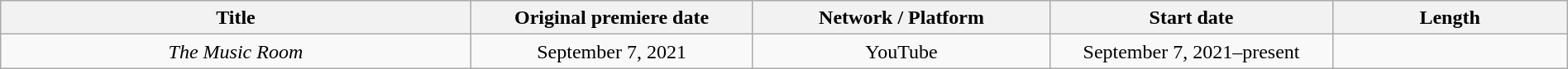<table class="wikitable sortable" style="text-align:center; font-size:100%; line-height:20px;" width="100%">
<tr>
<th style="width:30%;">Title</th>
<th style="width:18%;">Original premiere date</th>
<th style="width:19%;">Network / Platform</th>
<th style="width:18%;">Start date</th>
<th style="width:15%;">Length</th>
</tr>
<tr>
<td><em>The Music Room</em></td>
<td>September 7, 2021</td>
<td>YouTube</td>
<td>September 7, 2021–present</td>
<td></td>
</tr>
</table>
